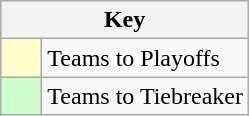<table class="wikitable" style="text-align: center;">
<tr>
<th colspan=2>Key</th>
</tr>
<tr>
<td style="background:#ffffcc; width:20px;"></td>
<td align=left>Teams to Playoffs</td>
</tr>
<tr>
<td style="background:#ccffcc; width:20px;"></td>
<td align=left>Teams to Tiebreaker</td>
</tr>
</table>
